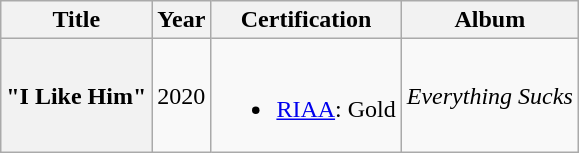<table class="wikitable plainrowheaders" style="text-align:center;">
<tr>
<th>Title</th>
<th>Year</th>
<th>Certification</th>
<th>Album</th>
</tr>
<tr>
<th scope="row">"I Like Him"</th>
<td>2020</td>
<td><br><ul><li><a href='#'>RIAA</a>: Gold</li></ul></td>
<td><em>Everything Sucks</em></td>
</tr>
</table>
